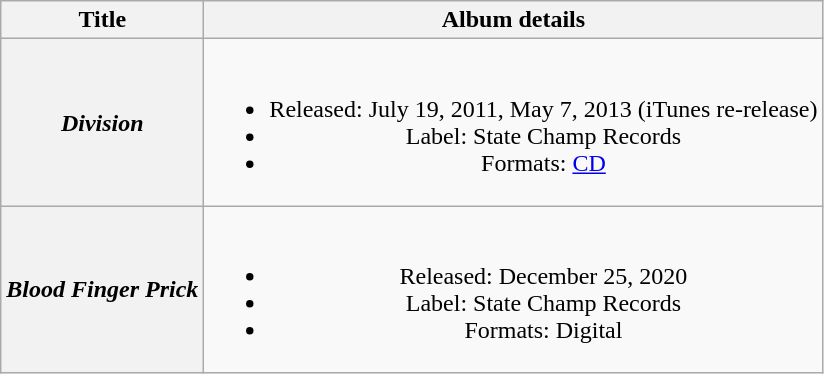<table class="wikitable plainrowheaders" style="text-align:center;">
<tr>
<th scope="col">Title</th>
<th scope="col">Album details</th>
</tr>
<tr>
<th scope="row"><em>Division</em></th>
<td><br><ul><li>Released: July 19, 2011, May 7, 2013 (iTunes re-release)</li><li>Label: State Champ Records</li><li>Formats: <a href='#'>CD</a></li></ul></td>
</tr>
<tr>
<th scope="row"><em>Blood Finger Prick</em></th>
<td><br><ul><li>Released: December 25, 2020</li><li>Label: State Champ Records</li><li>Formats: Digital</li></ul></td>
</tr>
</table>
